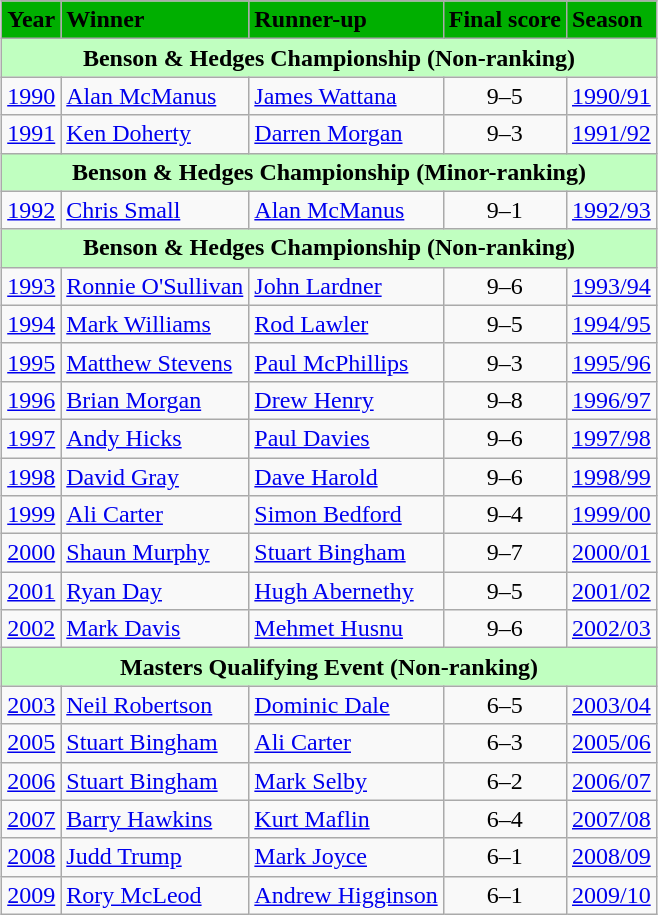<table class="wikitable" style="margin: auto">
<tr>
<th style="text-align: center; background-color: #00af00">Year</th>
<th style="text-align: left; background-color: #00af00">Winner</th>
<th style="text-align: left; background-color: #00af00">Runner-up</th>
<th style="text-align: left; background-color: #00af00">Final score</th>
<th style="text-align: left; background-color: #00af00">Season</th>
</tr>
<tr>
<th colspan=5 style="text-align: center; background-color: #c0ffc0">Benson & Hedges Championship (Non-ranking)</th>
</tr>
<tr>
<td><a href='#'>1990</a></td>
<td> <a href='#'>Alan McManus</a></td>
<td> <a href='#'>James Wattana</a></td>
<td style="text-align: center">9–5</td>
<td><a href='#'>1990/91</a></td>
</tr>
<tr>
<td><a href='#'>1991</a></td>
<td> <a href='#'>Ken Doherty</a></td>
<td> <a href='#'>Darren Morgan</a></td>
<td style="text-align: center">9–3</td>
<td><a href='#'>1991/92</a></td>
</tr>
<tr>
<th colspan=5 style="text-align: center; background-color: #c0ffc0">Benson & Hedges Championship (Minor-ranking)</th>
</tr>
<tr>
<td><a href='#'>1992</a></td>
<td> <a href='#'>Chris Small</a></td>
<td> <a href='#'>Alan McManus</a></td>
<td style="text-align: center">9–1</td>
<td><a href='#'>1992/93</a></td>
</tr>
<tr>
<th colspan=5 style="text-align: center; background-color: #c0ffc0">Benson & Hedges Championship (Non-ranking)</th>
</tr>
<tr>
<td><a href='#'>1993</a></td>
<td> <a href='#'>Ronnie O'Sullivan</a></td>
<td> <a href='#'>John Lardner</a></td>
<td style="text-align: center">9–6</td>
<td><a href='#'>1993/94</a></td>
</tr>
<tr>
<td><a href='#'>1994</a></td>
<td> <a href='#'>Mark Williams</a></td>
<td> <a href='#'>Rod Lawler</a></td>
<td style="text-align: center">9–5</td>
<td><a href='#'>1994/95</a></td>
</tr>
<tr>
<td><a href='#'>1995</a></td>
<td> <a href='#'>Matthew Stevens</a></td>
<td> <a href='#'>Paul McPhillips</a></td>
<td style="text-align: center">9–3</td>
<td><a href='#'>1995/96</a></td>
</tr>
<tr>
<td><a href='#'>1996</a></td>
<td> <a href='#'>Brian Morgan</a></td>
<td> <a href='#'>Drew Henry</a></td>
<td style="text-align: center">9–8</td>
<td><a href='#'>1996/97</a></td>
</tr>
<tr>
<td><a href='#'>1997</a></td>
<td> <a href='#'>Andy Hicks</a></td>
<td> <a href='#'>Paul Davies</a></td>
<td style="text-align: center">9–6</td>
<td><a href='#'>1997/98</a></td>
</tr>
<tr>
<td><a href='#'>1998</a></td>
<td> <a href='#'>David Gray</a></td>
<td> <a href='#'>Dave Harold</a></td>
<td style="text-align: center">9–6</td>
<td><a href='#'>1998/99</a></td>
</tr>
<tr>
<td><a href='#'>1999</a></td>
<td> <a href='#'>Ali Carter</a></td>
<td> <a href='#'>Simon Bedford</a></td>
<td style="text-align: center">9–4</td>
<td><a href='#'>1999/00</a></td>
</tr>
<tr>
<td><a href='#'>2000</a></td>
<td> <a href='#'>Shaun Murphy</a></td>
<td> <a href='#'>Stuart Bingham</a></td>
<td style="text-align: center">9–7</td>
<td><a href='#'>2000/01</a></td>
</tr>
<tr>
<td><a href='#'>2001</a></td>
<td> <a href='#'>Ryan Day</a></td>
<td> <a href='#'>Hugh Abernethy</a></td>
<td style="text-align: center">9–5</td>
<td><a href='#'>2001/02</a></td>
</tr>
<tr>
<td><a href='#'>2002</a></td>
<td> <a href='#'>Mark Davis</a></td>
<td> <a href='#'>Mehmet Husnu</a></td>
<td style="text-align: center">9–6</td>
<td><a href='#'>2002/03</a></td>
</tr>
<tr>
<th colspan=5 style="text-align: center; background-color: #c0ffc0">Masters Qualifying Event (Non-ranking)</th>
</tr>
<tr>
<td><a href='#'>2003</a></td>
<td> <a href='#'>Neil Robertson</a></td>
<td> <a href='#'>Dominic Dale</a></td>
<td style="text-align: center">6–5</td>
<td><a href='#'>2003/04</a></td>
</tr>
<tr>
<td><a href='#'>2005</a></td>
<td> <a href='#'>Stuart Bingham</a></td>
<td> <a href='#'>Ali Carter</a></td>
<td style="text-align: center">6–3</td>
<td><a href='#'>2005/06</a></td>
</tr>
<tr>
<td><a href='#'>2006</a></td>
<td> <a href='#'>Stuart Bingham</a></td>
<td> <a href='#'>Mark Selby</a></td>
<td style="text-align: center">6–2</td>
<td><a href='#'>2006/07</a></td>
</tr>
<tr>
<td><a href='#'>2007</a></td>
<td> <a href='#'>Barry Hawkins</a></td>
<td> <a href='#'>Kurt Maflin</a></td>
<td style="text-align: center">6–4</td>
<td><a href='#'>2007/08</a></td>
</tr>
<tr>
<td><a href='#'>2008</a></td>
<td> <a href='#'>Judd Trump</a></td>
<td> <a href='#'>Mark Joyce</a></td>
<td style="text-align: center">6–1</td>
<td><a href='#'>2008/09</a></td>
</tr>
<tr>
<td><a href='#'>2009</a></td>
<td> <a href='#'>Rory McLeod</a></td>
<td> <a href='#'>Andrew Higginson</a></td>
<td style="text-align: center">6–1</td>
<td><a href='#'>2009/10</a></td>
</tr>
</table>
